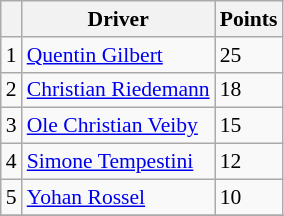<table class="wikitable" style="font-size: 90%;">
<tr>
<th></th>
<th>Driver</th>
<th>Points</th>
</tr>
<tr>
<td align="center">1</td>
<td> <a href='#'>Quentin Gilbert</a></td>
<td align="left">25</td>
</tr>
<tr>
<td align="center">2</td>
<td> <a href='#'>Christian Riedemann</a></td>
<td align="left">18</td>
</tr>
<tr>
<td align="center">3</td>
<td> <a href='#'>Ole Christian Veiby</a></td>
<td align="left">15</td>
</tr>
<tr>
<td align="center">4</td>
<td> <a href='#'>Simone Tempestini</a></td>
<td align="left">12</td>
</tr>
<tr>
<td align="center">5</td>
<td> <a href='#'>Yohan Rossel</a></td>
<td align="left">10</td>
</tr>
<tr>
</tr>
</table>
